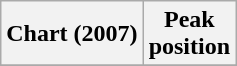<table class="wikitable sortable plainrowheaders" style="text-align:center">
<tr>
<th scope="col">Chart (2007)</th>
<th scope="col">Peak<br>position</th>
</tr>
<tr>
</tr>
</table>
